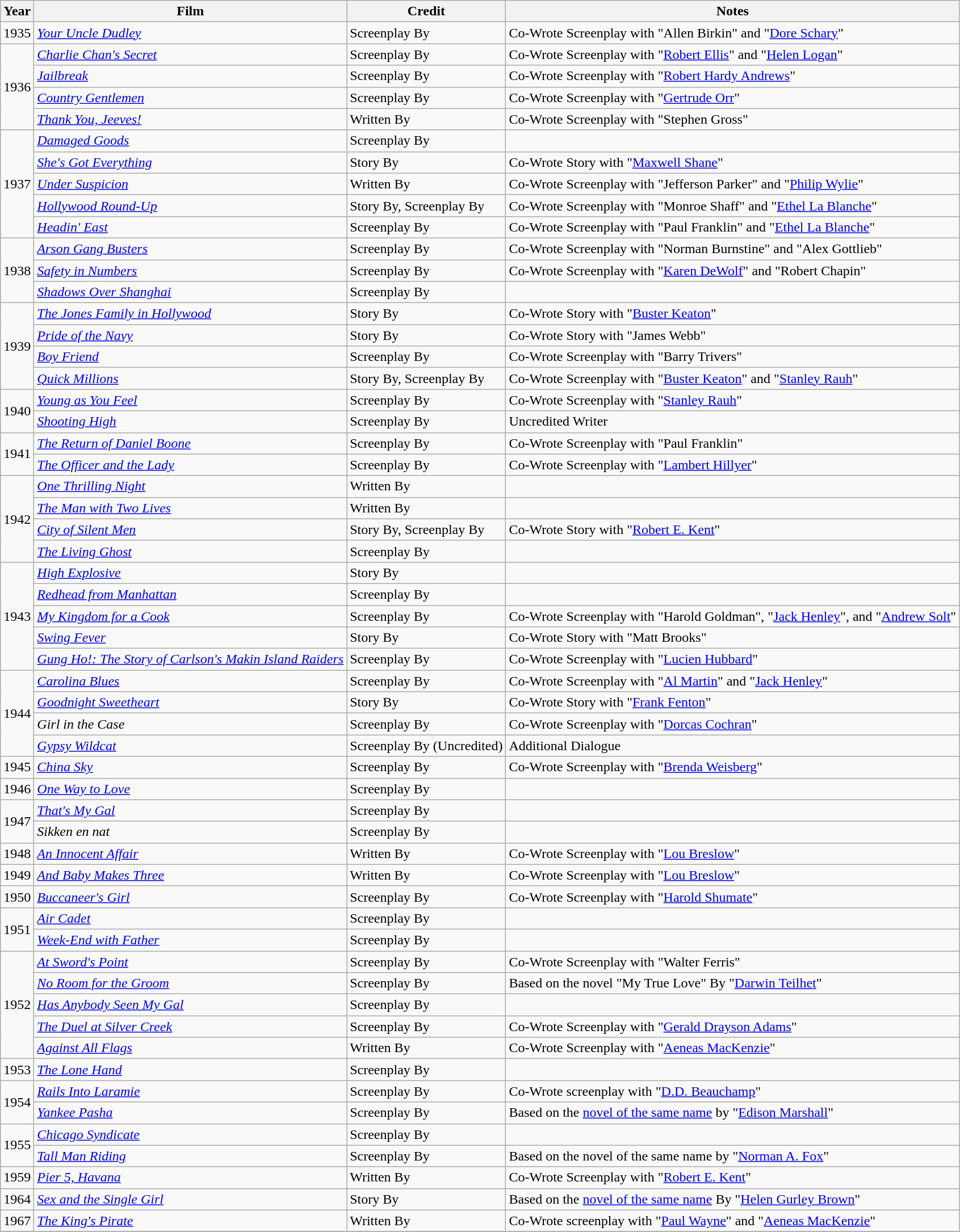<table class="wikitable">
<tr>
<th>Year</th>
<th>Film</th>
<th>Credit</th>
<th>Notes</th>
</tr>
<tr>
<td>1935</td>
<td><em><a href='#'>Your Uncle Dudley</a></em></td>
<td>Screenplay By</td>
<td>Co-Wrote Screenplay with "Allen Birkin" and "<a href='#'>Dore Schary</a>"</td>
</tr>
<tr>
<td rowspan=4>1936</td>
<td><em><a href='#'>Charlie Chan's Secret</a></em></td>
<td>Screenplay By</td>
<td>Co-Wrote Screenplay with "<a href='#'>Robert Ellis</a>" and "<a href='#'>Helen Logan</a>"</td>
</tr>
<tr>
<td><em><a href='#'>Jailbreak</a></em></td>
<td>Screenplay By</td>
<td>Co-Wrote Screenplay with "<a href='#'>Robert Hardy Andrews</a>"</td>
</tr>
<tr>
<td><em><a href='#'>Country Gentlemen</a></em></td>
<td>Screenplay By</td>
<td>Co-Wrote Screenplay with "<a href='#'>Gertrude Orr</a>"</td>
</tr>
<tr>
<td><em><a href='#'>Thank You, Jeeves!</a></em></td>
<td>Written By</td>
<td>Co-Wrote Screenplay with "Stephen Gross"</td>
</tr>
<tr>
<td rowspan=5>1937</td>
<td><em><a href='#'>Damaged Goods</a></em></td>
<td>Screenplay By</td>
<td></td>
</tr>
<tr>
<td><em><a href='#'>She's Got Everything</a></em></td>
<td>Story By</td>
<td>Co-Wrote Story with "<a href='#'>Maxwell Shane</a>"</td>
</tr>
<tr>
<td><em><a href='#'>Under Suspicion</a></em></td>
<td>Written By</td>
<td>Co-Wrote Screenplay with "Jefferson Parker" and "<a href='#'>Philip Wylie</a>"</td>
</tr>
<tr>
<td><em><a href='#'>Hollywood Round-Up</a></em></td>
<td>Story By, Screenplay By</td>
<td>Co-Wrote Screenplay with "Monroe Shaff" and "<a href='#'>Ethel La Blanche</a>"</td>
</tr>
<tr>
<td><em><a href='#'>Headin' East</a></em></td>
<td>Screenplay By</td>
<td>Co-Wrote Screenplay with "Paul Franklin" and "<a href='#'>Ethel La Blanche</a>"</td>
</tr>
<tr>
<td rowspan=3>1938</td>
<td><em><a href='#'>Arson Gang Busters</a></em></td>
<td>Screenplay By</td>
<td>Co-Wrote Screenplay with "Norman Burnstine" and "Alex Gottlieb"</td>
</tr>
<tr>
<td><em><a href='#'>Safety in Numbers</a></em></td>
<td>Screenplay By</td>
<td>Co-Wrote Screenplay with "<a href='#'>Karen DeWolf</a>" and "Robert Chapin"</td>
</tr>
<tr>
<td><em><a href='#'>Shadows Over Shanghai</a></em></td>
<td>Screenplay By</td>
<td></td>
</tr>
<tr>
<td rowspan=4>1939</td>
<td><em><a href='#'>The Jones Family in Hollywood</a></em></td>
<td>Story By</td>
<td>Co-Wrote Story with "<a href='#'>Buster Keaton</a>"</td>
</tr>
<tr>
<td><em><a href='#'>Pride of the Navy</a></em></td>
<td>Story By</td>
<td>Co-Wrote Story with "James Webb"</td>
</tr>
<tr>
<td><em><a href='#'>Boy Friend</a></em></td>
<td>Screenplay By</td>
<td>Co-Wrote Screenplay with "Barry Trivers"</td>
</tr>
<tr>
<td><em><a href='#'>Quick Millions</a></em></td>
<td>Story By, Screenplay By</td>
<td>Co-Wrote Screenplay with "<a href='#'>Buster Keaton</a>" and "<a href='#'>Stanley Rauh</a>"</td>
</tr>
<tr>
<td rowspan=2>1940</td>
<td><em><a href='#'>Young as You Feel</a></em></td>
<td>Screenplay By</td>
<td>Co-Wrote Screenplay with "<a href='#'>Stanley Rauh</a>"</td>
</tr>
<tr>
<td><em><a href='#'>Shooting High</a></em></td>
<td>Screenplay By</td>
<td>Uncredited Writer</td>
</tr>
<tr>
<td rowspan=2>1941</td>
<td><em><a href='#'>The Return of Daniel Boone</a></em></td>
<td>Screenplay By</td>
<td>Co-Wrote Screenplay with "Paul Franklin"</td>
</tr>
<tr>
<td><em><a href='#'>The Officer and the Lady</a></em></td>
<td>Screenplay By</td>
<td>Co-Wrote Screenplay with "<a href='#'>Lambert Hillyer</a>"</td>
</tr>
<tr>
<td rowspan=4>1942</td>
<td><em><a href='#'>One Thrilling Night</a></em></td>
<td>Written By</td>
<td></td>
</tr>
<tr>
<td><em><a href='#'>The Man with Two Lives</a></em></td>
<td>Written By</td>
<td></td>
</tr>
<tr>
<td><em><a href='#'>City of Silent Men</a></em></td>
<td>Story By, Screenplay By</td>
<td>Co-Wrote Story with "<a href='#'>Robert E. Kent</a>"</td>
</tr>
<tr>
<td><em><a href='#'>The Living Ghost</a></em></td>
<td>Screenplay By</td>
<td></td>
</tr>
<tr>
<td rowspan=5>1943</td>
<td><em><a href='#'>High Explosive</a></em></td>
<td>Story By</td>
<td></td>
</tr>
<tr>
<td><em><a href='#'>Redhead from Manhattan</a></em></td>
<td>Screenplay By</td>
<td></td>
</tr>
<tr>
<td><em><a href='#'>My Kingdom for a Cook</a></em></td>
<td>Screenplay By</td>
<td>Co-Wrote Screenplay with "Harold Goldman", "<a href='#'>Jack Henley</a>", and "<a href='#'>Andrew Solt</a>"</td>
</tr>
<tr>
<td><em><a href='#'>Swing Fever</a></em></td>
<td>Story By</td>
<td>Co-Wrote Story with "Matt Brooks"</td>
</tr>
<tr>
<td><em><a href='#'>Gung Ho!: The Story of Carlson's Makin Island Raiders</a></em></td>
<td>Screenplay By</td>
<td>Co-Wrote Screenplay with "<a href='#'>Lucien Hubbard</a>"</td>
</tr>
<tr>
<td rowspan=4>1944</td>
<td><em><a href='#'>Carolina Blues</a></em></td>
<td>Screenplay By</td>
<td>Co-Wrote Screenplay with "<a href='#'>Al Martin</a>" and "<a href='#'>Jack Henley</a>"</td>
</tr>
<tr>
<td><em><a href='#'>Goodnight Sweetheart</a></em></td>
<td>Story By</td>
<td>Co-Wrote Story with "<a href='#'>Frank Fenton</a>"</td>
</tr>
<tr>
<td><em>Girl in the Case</em></td>
<td>Screenplay By</td>
<td>Co-Wrote Screenplay with "<a href='#'>Dorcas Cochran</a>"</td>
</tr>
<tr>
<td><em><a href='#'>Gypsy Wildcat</a></em></td>
<td>Screenplay By (Uncredited)</td>
<td>Additional Dialogue</td>
</tr>
<tr>
<td>1945</td>
<td><em><a href='#'>China Sky</a></em></td>
<td>Screenplay By</td>
<td>Co-Wrote Screenplay with "<a href='#'>Brenda Weisberg</a>"</td>
</tr>
<tr>
<td>1946</td>
<td><em><a href='#'>One Way to Love</a></em></td>
<td>Screenplay By</td>
<td></td>
</tr>
<tr>
<td rowspan=2>1947</td>
<td><em><a href='#'>That's My Gal</a></em></td>
<td>Screenplay By</td>
<td></td>
</tr>
<tr>
<td><em>Sikken en nat</em></td>
<td>Screenplay By</td>
<td></td>
</tr>
<tr>
<td>1948</td>
<td><em><a href='#'>An Innocent Affair</a></em></td>
<td>Written By</td>
<td>Co-Wrote Screenplay with "<a href='#'>Lou Breslow</a>"</td>
</tr>
<tr>
<td>1949</td>
<td><em><a href='#'>And Baby Makes Three</a></em></td>
<td>Written By</td>
<td>Co-Wrote Screenplay with "<a href='#'>Lou Breslow</a>"</td>
</tr>
<tr>
<td>1950</td>
<td><em><a href='#'>Buccaneer's Girl</a></em></td>
<td>Screenplay By</td>
<td>Co-Wrote Screenplay with "<a href='#'>Harold Shumate</a>"</td>
</tr>
<tr>
<td rowspan=2>1951</td>
<td><em><a href='#'>Air Cadet</a></em></td>
<td>Screenplay By</td>
<td></td>
</tr>
<tr>
<td><em><a href='#'>Week-End with Father</a></em></td>
<td>Screenplay By</td>
<td></td>
</tr>
<tr>
<td rowspan=5>1952</td>
<td><em><a href='#'>At Sword's Point</a></em></td>
<td>Screenplay By</td>
<td>Co-Wrote Screenplay with "Walter Ferris"</td>
</tr>
<tr>
<td><em><a href='#'>No Room for the Groom</a></em></td>
<td>Screenplay By</td>
<td>Based on the novel "My True Love" By "<a href='#'>Darwin Teilhet</a>"</td>
</tr>
<tr>
<td><em><a href='#'>Has Anybody Seen My Gal</a></em></td>
<td>Screenplay By</td>
<td></td>
</tr>
<tr>
<td><em><a href='#'>The Duel at Silver Creek</a></em></td>
<td>Screenplay By</td>
<td>Co-Wrote Screenplay with "<a href='#'>Gerald Drayson Adams</a>"</td>
</tr>
<tr>
<td><em><a href='#'>Against All Flags</a></em></td>
<td>Written By</td>
<td>Co-Wrote Screenplay with "<a href='#'>Aeneas MacKenzie</a>"</td>
</tr>
<tr>
<td>1953</td>
<td><em><a href='#'>The Lone Hand</a></em></td>
<td>Screenplay By</td>
<td></td>
</tr>
<tr>
<td rowspan=2>1954</td>
<td><em><a href='#'>Rails Into Laramie</a></em></td>
<td>Screenplay By</td>
<td>Co-Wrote screenplay with "<a href='#'>D.D. Beauchamp</a>"</td>
</tr>
<tr>
<td><em><a href='#'>Yankee Pasha</a></em></td>
<td>Screenplay By</td>
<td>Based on the <a href='#'>novel of the same name</a> by "<a href='#'>Edison Marshall</a>"</td>
</tr>
<tr>
<td rowspan=2>1955</td>
<td><em><a href='#'>Chicago Syndicate</a></em></td>
<td>Screenplay By</td>
<td></td>
</tr>
<tr>
<td><em><a href='#'>Tall Man Riding</a></em></td>
<td>Screenplay By</td>
<td>Based on the novel of the same name by "<a href='#'>Norman A. Fox</a>"</td>
</tr>
<tr>
<td>1959</td>
<td><em><a href='#'>Pier 5, Havana</a></em></td>
<td>Written By</td>
<td>Co-Wrote Screenplay with "<a href='#'>Robert E. Kent</a>"</td>
</tr>
<tr>
<td>1964</td>
<td><em><a href='#'>Sex and the Single Girl</a></em></td>
<td>Story By</td>
<td>Based on the <a href='#'>novel of the same name</a> By "<a href='#'>Helen Gurley Brown</a>"</td>
</tr>
<tr>
<td>1967</td>
<td><em><a href='#'>The King's Pirate</a></em></td>
<td>Written By</td>
<td>Co-Wrote screenplay with "<a href='#'>Paul Wayne</a>" and "<a href='#'>Aeneas MacKenzie</a>"</td>
</tr>
<tr>
</tr>
</table>
